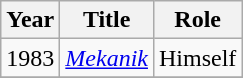<table class="wikitable">
<tr>
<th>Year</th>
<th>Title</th>
<th>Role</th>
</tr>
<tr>
<td>1983</td>
<td><em><a href='#'>Mekanik</a></em></td>
<td>Himself</td>
</tr>
<tr>
</tr>
</table>
